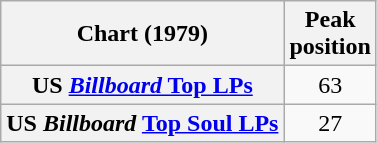<table class="wikitable sortable plainrowheaders">
<tr>
<th scope="col">Chart (1979)</th>
<th scope="col">Peak<br>position</th>
</tr>
<tr>
<th scope="row">US <a href='#'><em>Billboard</em> Top LPs</a></th>
<td align="center">63</td>
</tr>
<tr>
<th scope="row">US <em>Billboard</em> <a href='#'>Top Soul LPs</a></th>
<td align="center">27</td>
</tr>
</table>
